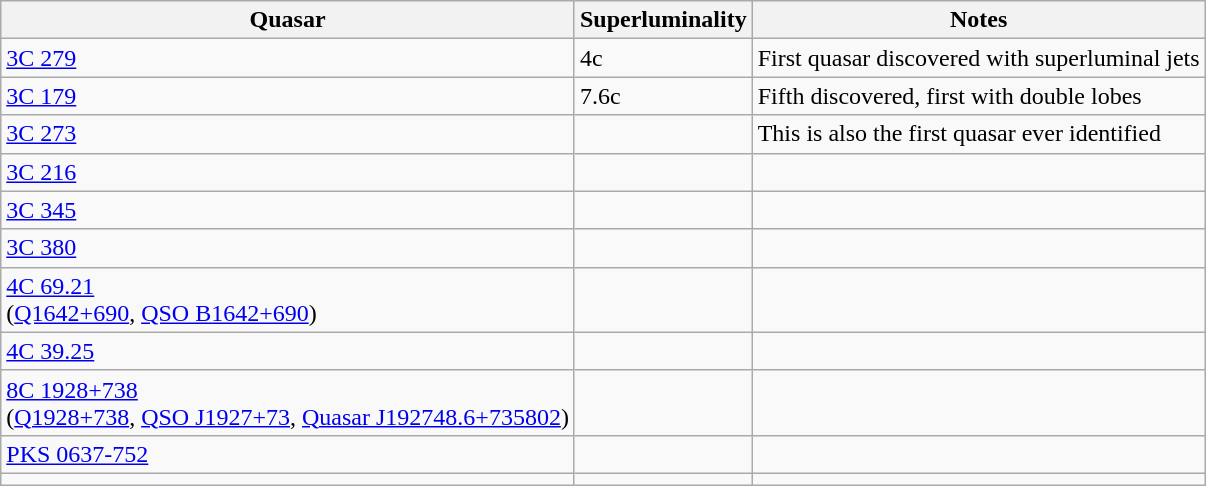<table class="wikitable" border="1">
<tr>
<th>Quasar</th>
<th>Superluminality</th>
<th>Notes</th>
</tr>
<tr>
<td><a href='#'>3C 279</a></td>
<td>4c</td>
<td>First quasar discovered with superluminal jets</td>
</tr>
<tr>
<td><a href='#'>3C 179</a></td>
<td>7.6c</td>
<td>Fifth discovered, first with double lobes</td>
</tr>
<tr>
<td><a href='#'>3C 273</a></td>
<td></td>
<td>This is also the first quasar ever identified</td>
</tr>
<tr>
<td><a href='#'>3C 216</a></td>
<td></td>
<td></td>
</tr>
<tr>
<td><a href='#'>3C 345</a></td>
<td></td>
<td></td>
</tr>
<tr>
<td><a href='#'>3C 380</a></td>
<td></td>
<td></td>
</tr>
<tr>
<td><a href='#'>4C 69.21</a> <br> (<a href='#'>Q1642+690</a>, <a href='#'>QSO B1642+690</a>)</td>
<td></td>
<td></td>
</tr>
<tr>
<td><a href='#'>4C 39.25</a></td>
<td></td>
<td></td>
</tr>
<tr>
<td><a href='#'>8C 1928+738</a> <br> (<a href='#'>Q1928+738</a>, <a href='#'>QSO J1927+73</a>, <a href='#'>Quasar J192748.6+735802</a>)</td>
<td></td>
<td></td>
</tr>
<tr>
<td><a href='#'>PKS 0637-752</a></td>
<td></td>
<td></td>
</tr>
<tr>
<td></td>
<td></td>
</tr>
</table>
